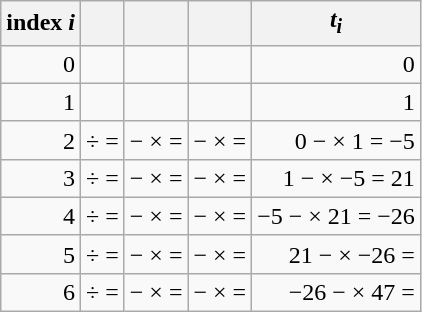<table class="wikitable" style="text-align:right;">
<tr>
<th>index <em>i</em></th>
<th></th>
<th></th>
<th></th>
<th><em>t</em><sub><em>i</em></sub></th>
</tr>
<tr>
<td>0</td>
<td></td>
<td></td>
<td></td>
<td>0</td>
</tr>
<tr>
<td>1</td>
<td></td>
<td></td>
<td></td>
<td>1</td>
</tr>
<tr>
<td>2</td>
<td> ÷  = </td>
<td> −  ×  = </td>
<td> −  ×  = </td>
<td>0 −  × 1 = −5</td>
</tr>
<tr>
<td>3</td>
<td> ÷  = </td>
<td> −  ×  = </td>
<td> −  ×  = </td>
<td>1 −  × −5 = 21</td>
</tr>
<tr>
<td>4</td>
<td> ÷  = </td>
<td> −  ×  = </td>
<td> −  ×  = </td>
<td>−5 −  × 21 = −26</td>
</tr>
<tr>
<td>5</td>
<td> ÷  = </td>
<td> −  ×  = </td>
<td> −  ×  = </td>
<td>21 −  × −26 = </td>
</tr>
<tr>
<td>6</td>
<td> ÷  = </td>
<td> −  ×  = </td>
<td> −  ×  = </td>
<td>−26 −  × 47 = </td>
</tr>
</table>
